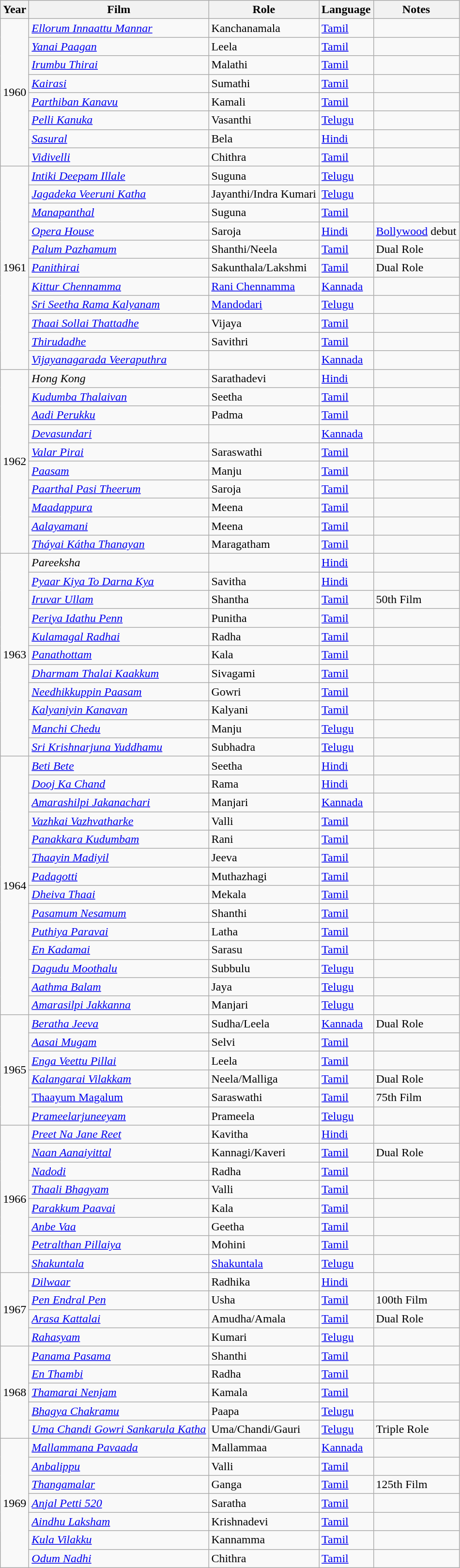<table class="wikitable sortable">
<tr>
<th>Year</th>
<th>Film</th>
<th>Role</th>
<th>Language</th>
<th>Notes</th>
</tr>
<tr>
<td rowspan="8">1960</td>
<td><em><a href='#'>Ellorum Innaattu Mannar</a></em></td>
<td>Kanchanamala</td>
<td><a href='#'>Tamil</a></td>
<td></td>
</tr>
<tr>
<td><em><a href='#'>Yanai Paagan</a></em></td>
<td>Leela</td>
<td><a href='#'>Tamil</a></td>
<td></td>
</tr>
<tr>
<td><em><a href='#'>Irumbu Thirai</a></em></td>
<td>Malathi</td>
<td><a href='#'>Tamil</a></td>
<td></td>
</tr>
<tr>
<td><em><a href='#'>Kairasi</a></em></td>
<td>Sumathi</td>
<td><a href='#'>Tamil</a></td>
<td></td>
</tr>
<tr>
<td><em><a href='#'>Parthiban Kanavu</a></em></td>
<td>Kamali</td>
<td><a href='#'>Tamil</a></td>
<td></td>
</tr>
<tr>
<td><em><a href='#'>Pelli Kanuka</a></em></td>
<td>Vasanthi</td>
<td><a href='#'>Telugu</a></td>
<td></td>
</tr>
<tr>
<td><em><a href='#'>Sasural</a></em></td>
<td>Bela</td>
<td><a href='#'>Hindi</a></td>
<td></td>
</tr>
<tr>
<td><em><a href='#'>Vidivelli</a></em></td>
<td>Chithra</td>
<td><a href='#'>Tamil</a></td>
<td></td>
</tr>
<tr>
<td rowspan="11">1961</td>
<td><em><a href='#'>Intiki Deepam Illale</a></em></td>
<td>Suguna</td>
<td><a href='#'>Telugu</a></td>
<td></td>
</tr>
<tr>
<td><em><a href='#'>Jagadeka Veeruni Katha</a></em></td>
<td>Jayanthi/Indra Kumari</td>
<td><a href='#'>Telugu</a></td>
<td></td>
</tr>
<tr>
<td><em><a href='#'>Manapanthal</a></em></td>
<td>Suguna</td>
<td><a href='#'>Tamil</a></td>
<td></td>
</tr>
<tr>
<td><em><a href='#'>Opera House</a></em></td>
<td>Saroja</td>
<td><a href='#'>Hindi</a></td>
<td><a href='#'>Bollywood</a> debut</td>
</tr>
<tr>
<td><em><a href='#'>Palum Pazhamum</a></em></td>
<td>Shanthi/Neela</td>
<td><a href='#'>Tamil</a></td>
<td>Dual Role</td>
</tr>
<tr>
<td><em><a href='#'>Panithirai</a></em></td>
<td>Sakunthala/Lakshmi</td>
<td><a href='#'>Tamil</a></td>
<td>Dual Role</td>
</tr>
<tr>
<td><em><a href='#'>Kittur Chennamma</a></em></td>
<td><a href='#'>Rani Chennamma</a></td>
<td><a href='#'>Kannada</a></td>
<td></td>
</tr>
<tr>
<td><em><a href='#'>Sri Seetha Rama Kalyanam</a></em></td>
<td><a href='#'>Mandodari</a></td>
<td><a href='#'>Telugu</a></td>
<td></td>
</tr>
<tr>
<td><em><a href='#'>Thaai Sollai Thattadhe</a></em></td>
<td>Vijaya</td>
<td><a href='#'>Tamil</a></td>
<td></td>
</tr>
<tr>
<td><em><a href='#'>Thirudadhe</a></em></td>
<td>Savithri</td>
<td><a href='#'>Tamil</a></td>
<td></td>
</tr>
<tr>
<td><em><a href='#'>Vijayanagarada Veeraputhra</a></em></td>
<td></td>
<td><a href='#'>Kannada</a></td>
<td></td>
</tr>
<tr>
<td rowspan="10">1962</td>
<td><em>Hong Kong</em></td>
<td>Sarathadevi</td>
<td><a href='#'>Hindi</a></td>
<td></td>
</tr>
<tr>
<td><em><a href='#'>Kudumba Thalaivan</a></em></td>
<td>Seetha</td>
<td><a href='#'>Tamil</a></td>
<td></td>
</tr>
<tr>
<td><em><a href='#'>Aadi Perukku</a></em></td>
<td>Padma</td>
<td><a href='#'>Tamil</a></td>
<td></td>
</tr>
<tr>
<td><em><a href='#'>Devasundari</a></em></td>
<td></td>
<td><a href='#'>Kannada</a></td>
<td></td>
</tr>
<tr>
<td><em><a href='#'>Valar Pirai</a></em></td>
<td>Saraswathi</td>
<td><a href='#'>Tamil</a></td>
<td></td>
</tr>
<tr>
<td><em><a href='#'>Paasam</a></em></td>
<td>Manju</td>
<td><a href='#'>Tamil</a></td>
<td></td>
</tr>
<tr>
<td><em><a href='#'>Paarthal Pasi Theerum</a></em></td>
<td>Saroja</td>
<td><a href='#'>Tamil</a></td>
<td></td>
</tr>
<tr>
<td><em><a href='#'>Maadappura</a></em></td>
<td>Meena</td>
<td><a href='#'>Tamil</a></td>
<td></td>
</tr>
<tr>
<td><em><a href='#'>Aalayamani</a></em></td>
<td>Meena</td>
<td><a href='#'>Tamil</a></td>
<td></td>
</tr>
<tr>
<td><em><a href='#'>Tháyai Kátha Thanayan</a></em></td>
<td>Maragatham</td>
<td><a href='#'>Tamil</a></td>
<td></td>
</tr>
<tr>
<td rowspan="11">1963</td>
<td><em>Pareeksha</em></td>
<td></td>
<td><a href='#'>Hindi</a></td>
<td></td>
</tr>
<tr>
<td><em><a href='#'>Pyaar Kiya To Darna Kya</a></em></td>
<td>Savitha</td>
<td><a href='#'>Hindi</a></td>
<td></td>
</tr>
<tr>
<td><em><a href='#'>Iruvar Ullam</a></em></td>
<td>Shantha</td>
<td><a href='#'>Tamil</a></td>
<td>50th Film</td>
</tr>
<tr>
<td><em><a href='#'>Periya Idathu Penn</a></em></td>
<td>Punitha</td>
<td><a href='#'>Tamil</a></td>
<td></td>
</tr>
<tr>
<td><em><a href='#'>Kulamagal Radhai</a></em></td>
<td>Radha</td>
<td><a href='#'>Tamil</a></td>
<td></td>
</tr>
<tr>
<td><em><a href='#'>Panathottam</a></em></td>
<td>Kala</td>
<td><a href='#'>Tamil</a></td>
<td></td>
</tr>
<tr>
<td><em><a href='#'>Dharmam Thalai Kaakkum</a></em></td>
<td>Sivagami</td>
<td><a href='#'>Tamil</a></td>
<td></td>
</tr>
<tr>
<td><em><a href='#'>Needhikkuppin Paasam</a></em></td>
<td>Gowri</td>
<td><a href='#'>Tamil</a></td>
<td></td>
</tr>
<tr>
<td><em><a href='#'>Kalyaniyin Kanavan</a></em></td>
<td>Kalyani</td>
<td><a href='#'>Tamil</a></td>
<td></td>
</tr>
<tr>
<td><em><a href='#'>Manchi Chedu</a></em></td>
<td>Manju</td>
<td><a href='#'>Telugu</a></td>
<td></td>
</tr>
<tr>
<td><em><a href='#'>Sri Krishnarjuna Yuddhamu</a></em></td>
<td>Subhadra</td>
<td><a href='#'>Telugu</a></td>
<td></td>
</tr>
<tr>
<td rowspan="14">1964</td>
<td><em><a href='#'>Beti Bete</a></em></td>
<td>Seetha</td>
<td><a href='#'>Hindi</a></td>
<td></td>
</tr>
<tr>
<td><em><a href='#'>Dooj Ka Chand</a></em></td>
<td>Rama</td>
<td><a href='#'>Hindi</a></td>
<td></td>
</tr>
<tr>
<td><em><a href='#'>Amarashilpi Jakanachari</a></em></td>
<td>Manjari</td>
<td><a href='#'>Kannada</a></td>
<td></td>
</tr>
<tr>
<td><em><a href='#'>Vazhkai Vazhvatharke</a></em></td>
<td>Valli</td>
<td><a href='#'>Tamil</a></td>
<td></td>
</tr>
<tr>
<td><em><a href='#'>Panakkara Kudumbam</a></em></td>
<td>Rani</td>
<td><a href='#'>Tamil</a></td>
<td></td>
</tr>
<tr>
<td><em><a href='#'>Thaayin Madiyil</a></em></td>
<td>Jeeva</td>
<td><a href='#'>Tamil</a></td>
<td></td>
</tr>
<tr>
<td><em><a href='#'>Padagotti</a></em></td>
<td>Muthazhagi</td>
<td><a href='#'>Tamil</a></td>
<td></td>
</tr>
<tr>
<td><em><a href='#'>Dheiva Thaai</a></em></td>
<td>Mekala</td>
<td><a href='#'>Tamil</a></td>
<td></td>
</tr>
<tr>
<td><em><a href='#'>Pasamum Nesamum</a></em></td>
<td>Shanthi</td>
<td><a href='#'>Tamil</a></td>
<td></td>
</tr>
<tr>
<td><em><a href='#'>Puthiya Paravai</a></em></td>
<td>Latha</td>
<td><a href='#'>Tamil</a></td>
<td></td>
</tr>
<tr>
<td><em><a href='#'>En Kadamai</a></em></td>
<td>Sarasu</td>
<td><a href='#'>Tamil</a></td>
<td></td>
</tr>
<tr>
<td><em><a href='#'>Dagudu Moothalu</a></em></td>
<td>Subbulu</td>
<td><a href='#'>Telugu</a></td>
<td></td>
</tr>
<tr>
<td><em><a href='#'>Aathma Balam</a></em></td>
<td>Jaya</td>
<td><a href='#'>Telugu</a></td>
<td></td>
</tr>
<tr>
<td><em><a href='#'>Amarasilpi Jakkanna</a></em></td>
<td>Manjari</td>
<td><a href='#'>Telugu</a></td>
<td></td>
</tr>
<tr>
<td rowspan="6">1965</td>
<td><em><a href='#'>Beratha Jeeva</a></em></td>
<td>Sudha/Leela</td>
<td><a href='#'>Kannada</a></td>
<td>Dual Role</td>
</tr>
<tr>
<td><em><a href='#'>Aasai Mugam</a></em></td>
<td>Selvi</td>
<td><a href='#'>Tamil</a></td>
<td></td>
</tr>
<tr>
<td><em><a href='#'>Enga Veettu Pillai</a></em></td>
<td>Leela</td>
<td><a href='#'>Tamil</a></td>
<td></td>
</tr>
<tr>
<td><em><a href='#'>Kalangarai Vilakkam</a></em></td>
<td>Neela/Malliga</td>
<td><a href='#'>Tamil</a></td>
<td>Dual Role</td>
</tr>
<tr>
<td><a href='#'>Thaayum Magalum</a></td>
<td>Saraswathi</td>
<td><a href='#'>Tamil</a></td>
<td>75th Film</td>
</tr>
<tr>
<td><em><a href='#'>Prameelarjuneeyam</a></em></td>
<td>Prameela</td>
<td><a href='#'>Telugu</a></td>
<td></td>
</tr>
<tr>
<td rowspan="8">1966</td>
<td><em><a href='#'>Preet Na Jane Reet</a></em></td>
<td>Kavitha</td>
<td><a href='#'>Hindi</a></td>
<td></td>
</tr>
<tr>
<td><em><a href='#'>Naan Aanaiyittal</a></em></td>
<td>Kannagi/Kaveri</td>
<td><a href='#'>Tamil</a></td>
<td>Dual Role</td>
</tr>
<tr>
<td><em><a href='#'>Nadodi</a></em></td>
<td>Radha</td>
<td><a href='#'>Tamil</a></td>
<td></td>
</tr>
<tr>
<td><em><a href='#'>Thaali Bhagyam</a></em></td>
<td>Valli</td>
<td><a href='#'>Tamil</a></td>
<td></td>
</tr>
<tr>
<td><em><a href='#'>Parakkum Paavai</a></em></td>
<td>Kala</td>
<td><a href='#'>Tamil</a></td>
<td></td>
</tr>
<tr>
<td><em><a href='#'>Anbe Vaa</a></em></td>
<td>Geetha</td>
<td><a href='#'>Tamil</a></td>
<td></td>
</tr>
<tr>
<td><em><a href='#'>Petralthan Pillaiya</a></em></td>
<td>Mohini</td>
<td><a href='#'>Tamil</a></td>
<td></td>
</tr>
<tr>
<td><em><a href='#'>Shakuntala</a></em></td>
<td><a href='#'>Shakuntala</a></td>
<td><a href='#'>Telugu</a></td>
<td></td>
</tr>
<tr>
<td rowspan="4">1967</td>
<td><em><a href='#'>Dilwaar</a></em></td>
<td>Radhika</td>
<td><a href='#'>Hindi</a></td>
<td></td>
</tr>
<tr>
<td><em><a href='#'>Pen Endral Pen</a></em></td>
<td>Usha</td>
<td><a href='#'>Tamil</a></td>
<td>100th Film</td>
</tr>
<tr>
<td><em><a href='#'>Arasa Kattalai</a></em></td>
<td>Amudha/Amala</td>
<td><a href='#'>Tamil</a></td>
<td>Dual Role</td>
</tr>
<tr>
<td><em><a href='#'>Rahasyam</a></em></td>
<td>Kumari</td>
<td><a href='#'>Telugu</a></td>
<td></td>
</tr>
<tr>
<td rowspan="5">1968</td>
<td><em><a href='#'>Panama Pasama</a></em></td>
<td>Shanthi</td>
<td><a href='#'>Tamil</a></td>
<td></td>
</tr>
<tr>
<td><em><a href='#'>En Thambi</a></em></td>
<td>Radha</td>
<td><a href='#'>Tamil</a></td>
<td></td>
</tr>
<tr>
<td><em><a href='#'>Thamarai Nenjam</a></em></td>
<td>Kamala</td>
<td><a href='#'>Tamil</a></td>
<td></td>
</tr>
<tr>
<td><em><a href='#'>Bhagya Chakramu</a></em></td>
<td>Paapa</td>
<td><a href='#'>Telugu</a></td>
<td></td>
</tr>
<tr>
<td><em><a href='#'>Uma Chandi Gowri Sankarula Katha</a></em></td>
<td>Uma/Chandi/Gauri</td>
<td><a href='#'>Telugu</a></td>
<td>Triple Role</td>
</tr>
<tr>
<td rowspan="7">1969</td>
<td><em><a href='#'>Mallammana Pavaada</a></em></td>
<td>Mallammaa</td>
<td><a href='#'>Kannada</a></td>
<td></td>
</tr>
<tr>
<td><em><a href='#'>Anbalippu</a></em></td>
<td>Valli</td>
<td><a href='#'>Tamil</a></td>
<td></td>
</tr>
<tr>
<td><em><a href='#'>Thangamalar</a></em></td>
<td>Ganga</td>
<td><a href='#'>Tamil</a></td>
<td>125th Film</td>
</tr>
<tr>
<td><em><a href='#'>Anjal Petti 520</a></em></td>
<td>Saratha</td>
<td><a href='#'>Tamil</a></td>
<td></td>
</tr>
<tr>
<td><em><a href='#'>Aindhu Laksham</a></em></td>
<td>Krishnadevi</td>
<td><a href='#'>Tamil</a></td>
<td></td>
</tr>
<tr>
<td><em><a href='#'>Kula Vilakku</a></em></td>
<td>Kannamma</td>
<td><a href='#'>Tamil</a></td>
<td></td>
</tr>
<tr>
<td><em><a href='#'>Odum Nadhi</a></em></td>
<td>Chithra</td>
<td><a href='#'>Tamil</a></td>
<td></td>
</tr>
</table>
